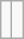<table class="wikitable">
<tr>
<td></td>
<td><br></td>
</tr>
</table>
